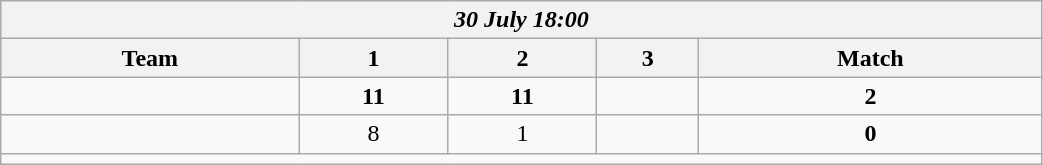<table class=wikitable style="text-align:center; width: 55%">
<tr>
<th colspan=10><em>30 July 18:00</em></th>
</tr>
<tr>
<th>Team</th>
<th>1</th>
<th>2</th>
<th>3</th>
<th>Match</th>
</tr>
<tr>
<td align=left><strong><br></strong></td>
<td><strong>11</strong></td>
<td><strong>11</strong></td>
<td></td>
<td><strong>2</strong></td>
</tr>
<tr>
<td align=left><br></td>
<td>8</td>
<td>1</td>
<td></td>
<td><strong>0</strong></td>
</tr>
<tr>
<td colspan=10></td>
</tr>
</table>
